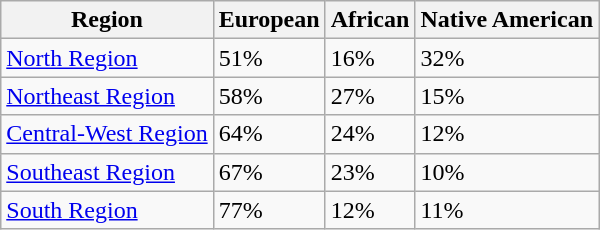<table class="wikitable">
<tr>
<th>Region</th>
<th>European</th>
<th>African</th>
<th>Native American</th>
</tr>
<tr>
<td><a href='#'>North Region</a></td>
<td>51%</td>
<td>16%</td>
<td>32%</td>
</tr>
<tr>
<td><a href='#'>Northeast Region</a></td>
<td>58%</td>
<td>27%</td>
<td>15%</td>
</tr>
<tr>
<td><a href='#'>Central-West Region</a></td>
<td>64%</td>
<td>24%</td>
<td>12%</td>
</tr>
<tr>
<td><a href='#'>Southeast Region</a></td>
<td>67%</td>
<td>23%</td>
<td>10%</td>
</tr>
<tr>
<td><a href='#'>South Region</a></td>
<td>77%</td>
<td>12%</td>
<td>11%</td>
</tr>
</table>
